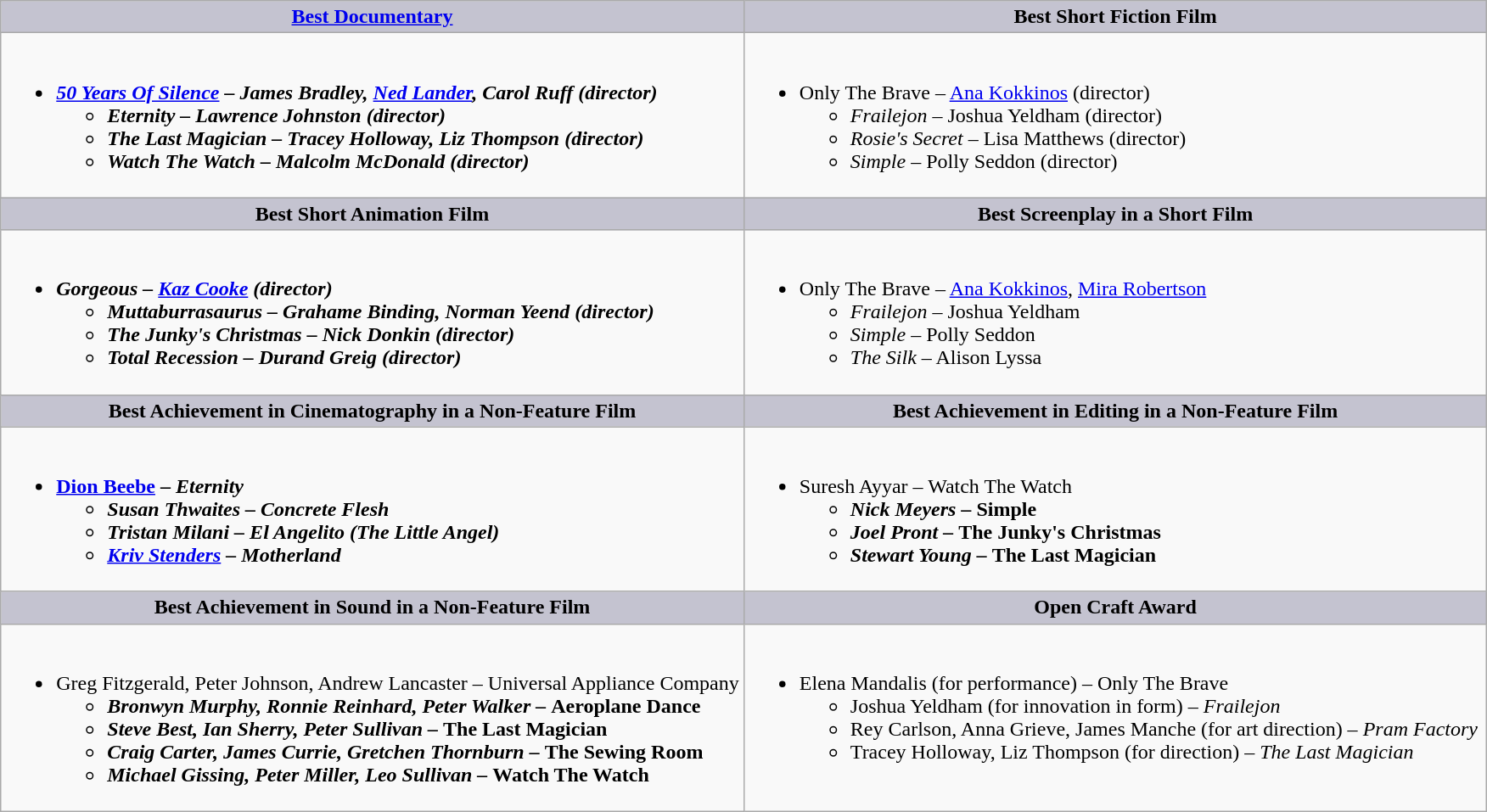<table class=wikitable style="width="100%">
<tr>
<th style="background:#C4C3D0;width:50%"><a href='#'>Best Documentary</a></th>
<th style="background:#C4C3D0;width:50%">Best Short Fiction Film</th>
</tr>
<tr>
<td valign="top"><br><ul><li><strong><em><a href='#'>50 Years Of Silence</a><em> – James Bradley, <a href='#'>Ned Lander</a>, Carol Ruff (director)<strong><ul><li></em>Eternity<em> – Lawrence Johnston (director)</li><li></em>The Last Magician<em> – Tracey Holloway, Liz Thompson (director)</li><li></em>Watch The Watch<em> – Malcolm McDonald (director)</li></ul></li></ul></td>
<td valign="top"><br><ul><li></em></strong>Only The Brave</em> – <a href='#'>Ana Kokkinos</a> (director)</strong><ul><li><em>Frailejon</em> – Joshua Yeldham (director)</li><li><em>Rosie's Secret</em> – Lisa Matthews (director)</li><li><em>Simple</em> – Polly Seddon (director)</li></ul></li></ul></td>
</tr>
<tr>
<th style="background:#C4C3D0;width:50%">Best Short Animation Film</th>
<th style="background:#C4C3D0;width:50%">Best Screenplay in a Short Film</th>
</tr>
<tr>
<td valign="top"><br><ul><li><strong><em>Gorgeous<em> – <a href='#'>Kaz Cooke</a> (director)<strong><ul><li></em>Muttaburrasaurus<em> – Grahame Binding, Norman Yeend (director)</li><li></em>The Junky's Christmas<em> – Nick Donkin (director)</li><li></em>Total Recession<em> – Durand Greig (director)</li></ul></li></ul></td>
<td valign="top"><br><ul><li></em></strong>Only The Brave</em> – <a href='#'>Ana Kokkinos</a>, <a href='#'>Mira Robertson</a></strong><ul><li><em>Frailejon</em> – Joshua Yeldham</li><li><em>Simple</em> – Polly Seddon</li><li><em>The Silk</em> – Alison Lyssa</li></ul></li></ul></td>
</tr>
<tr>
<th style="background:#C4C3D0;width:50%">Best Achievement in Cinematography in a Non-Feature Film</th>
<th style="background:#C4C3D0;width:50%">Best Achievement in Editing in a Non-Feature Film</th>
</tr>
<tr>
<td valign="top"><br><ul><li><strong><a href='#'>Dion Beebe</a> – <em>Eternity<strong><em><ul><li>Susan Thwaites – </em>Concrete Flesh<em></li><li>Tristan Milani – </em>El Angelito (The Little Angel)<em></li><li><a href='#'>Kriv Stenders</a> – </em>Motherland<em></li></ul></li></ul></td>
<td valign="top"><br><ul><li></strong>Suresh Ayyar – </em>Watch The Watch<em> <strong><ul><li>Nick Meyers – </em>Simple<em></li><li>Joel Pront – </em>The Junky's Christmas<em></li><li>Stewart Young – </em>The Last Magician<em></li></ul></li></ul></td>
</tr>
<tr>
<th style="background:#C4C3D0;width:50%">Best Achievement in Sound in a Non-Feature Film</th>
<th style="background:#C4C3D0;width:50%">Open Craft Award</th>
</tr>
<tr>
<td valign="top"><br><ul><li></strong>Greg Fitzgerald, Peter Johnson, Andrew Lancaster – </em>Universal Appliance Company<em> <strong><ul><li>Bronwyn Murphy, Ronnie Reinhard, Peter Walker – </em>Aeroplane Dance<em></li><li>Steve Best, Ian Sherry, Peter Sullivan – </em>The Last Magician<em></li><li>Craig Carter, James Currie, Gretchen Thornburn – </em>The Sewing Room<em></li><li>Michael Gissing, Peter Miller, Leo Sullivan – </em>Watch The Watch<em></li></ul></li></ul></td>
<td valign="top"><br><ul><li></strong>Elena Mandalis (for performance) – </em>Only The Brave</em></strong><ul><li>Joshua Yeldham (for innovation in form) – <em>Frailejon</em></li><li>Rey Carlson, Anna Grieve, James Manche (for art direction) – <em>Pram Factory</em></li><li>Tracey Holloway, Liz Thompson (for direction) – <em>The Last Magician</em></li></ul></li></ul></td>
</tr>
</table>
